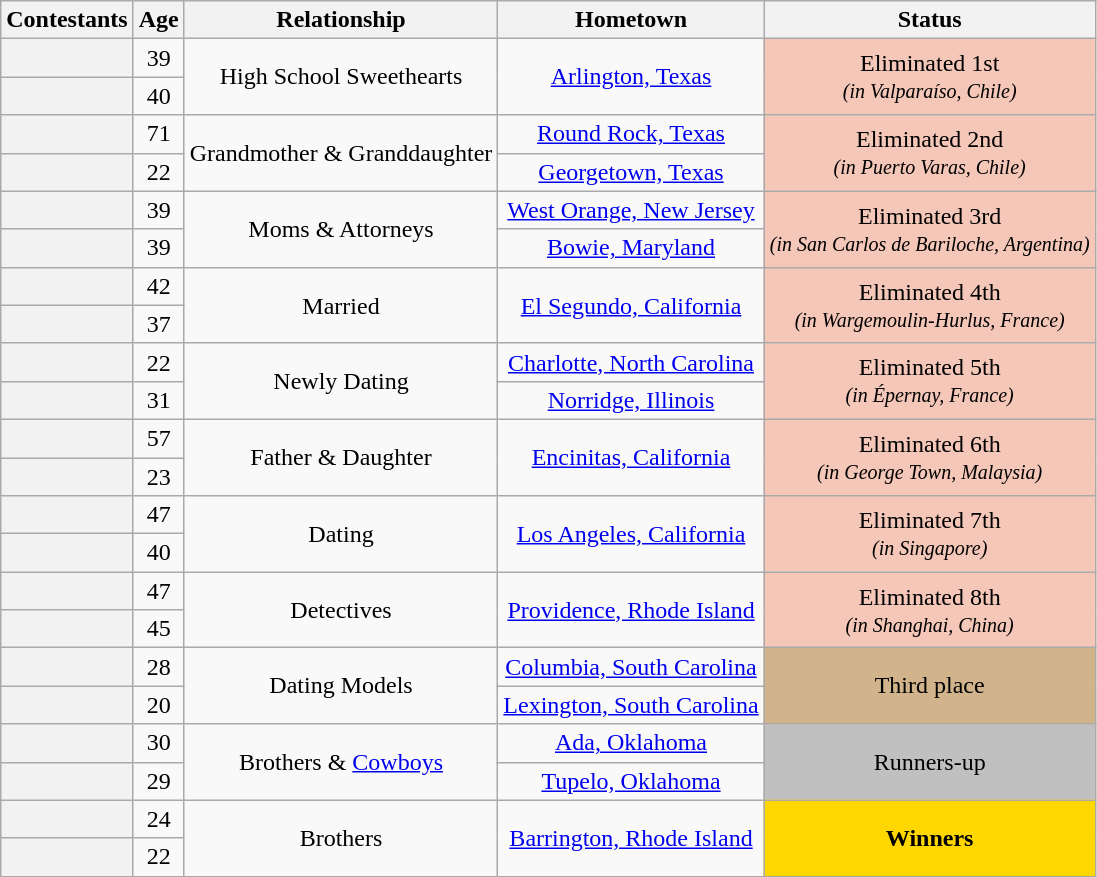<table class="wikitable sortable" style="text-align:center;">
<tr>
<th scope="col">Contestants</th>
<th scope="col">Age</th>
<th scope="col" class="unsortable">Relationship</th>
<th class="unsortable" scope="col">Hometown</th>
<th scope="col">Status</th>
</tr>
<tr>
<th scope="row"></th>
<td>39</td>
<td rowspan="2">High School Sweethearts</td>
<td rowspan="2"><a href='#'>Arlington, Texas</a></td>
<td rowspan="2" bgcolor="f4c7b8">Eliminated 1st<br><small><em>(in Valparaíso, Chile)</em></small></td>
</tr>
<tr>
<th scope="row"></th>
<td>40</td>
</tr>
<tr>
<th scope="row"></th>
<td>71</td>
<td rowspan="2">Grandmother & Granddaughter</td>
<td><a href='#'>Round Rock, Texas</a></td>
<td rowspan="2" bgcolor="f4c7b8">Eliminated 2nd<br><small><em>(in Puerto Varas, Chile)</em></small></td>
</tr>
<tr>
<th scope="row"></th>
<td>22</td>
<td><a href='#'>Georgetown, Texas</a></td>
</tr>
<tr>
<th scope="row"></th>
<td>39</td>
<td rowspan="2">Moms & Attorneys</td>
<td><a href='#'>West Orange, New Jersey</a></td>
<td rowspan="2" bgcolor="f4c7b8">Eliminated 3rd<br><small><em>(in San Carlos de Bariloche, Argentina)</em></small></td>
</tr>
<tr>
<th scope="row"></th>
<td>39</td>
<td><a href='#'>Bowie, Maryland</a></td>
</tr>
<tr>
<th scope="row"></th>
<td>42</td>
<td rowspan="2">Married</td>
<td rowspan="2"><a href='#'>El Segundo, California</a></td>
<td rowspan="2" bgcolor="f4c7b8">Eliminated 4th<br><small><em>(in Wargemoulin-Hurlus, France)</em></small></td>
</tr>
<tr>
<th scope="row"></th>
<td>37</td>
</tr>
<tr>
<th scope="row"></th>
<td>22</td>
<td rowspan="2">Newly Dating</td>
<td><a href='#'>Charlotte, North Carolina</a></td>
<td rowspan="2" bgcolor="f4c7b8">Eliminated 5th<br><small><em>(in Épernay, France)</em></small></td>
</tr>
<tr>
<th scope="row"></th>
<td>31</td>
<td><a href='#'>Norridge, Illinois</a></td>
</tr>
<tr>
<th scope="row"></th>
<td>57</td>
<td rowspan="2">Father & Daughter</td>
<td rowspan="2"><a href='#'>Encinitas, California</a></td>
<td rowspan="2" bgcolor="f4c7b8">Eliminated 6th<br><small><em>(in George Town, Malaysia)</em></small></td>
</tr>
<tr>
<th scope="row"></th>
<td>23</td>
</tr>
<tr>
<th scope="row"></th>
<td>47</td>
<td rowspan="2">Dating</td>
<td rowspan="2"><a href='#'>Los Angeles, California</a></td>
<td rowspan="2" bgcolor="f4c7b8">Eliminated 7th<br><small><em>(in Singapore)</em></small></td>
</tr>
<tr>
<th scope="row"></th>
<td>40</td>
</tr>
<tr>
<th scope="row"></th>
<td>47</td>
<td rowspan="2">Detectives</td>
<td rowspan="2"><a href='#'>Providence, Rhode Island</a></td>
<td rowspan="2" bgcolor="f4c7b8">Eliminated 8th<br><small><em>(in Shanghai, China)</em></small></td>
</tr>
<tr>
<th scope="row"></th>
<td>45</td>
</tr>
<tr>
<th scope="row"></th>
<td>28</td>
<td rowspan="2">Dating Models</td>
<td><a href='#'>Columbia, South Carolina</a></td>
<td rowspan="2" bgcolor="tan">Third place</td>
</tr>
<tr>
<th scope="row"></th>
<td>20</td>
<td><a href='#'>Lexington, South Carolina</a></td>
</tr>
<tr>
<th scope="row"></th>
<td>30</td>
<td rowspan="2">Brothers & <a href='#'>Cowboys</a></td>
<td><a href='#'>Ada, Oklahoma</a></td>
<td rowspan="2" bgcolor="silver">Runners-up</td>
</tr>
<tr>
<th scope="row"></th>
<td>29</td>
<td><a href='#'>Tupelo, Oklahoma</a></td>
</tr>
<tr>
<th scope="row"></th>
<td>24</td>
<td rowspan="2">Brothers</td>
<td rowspan="2"><a href='#'>Barrington, Rhode Island</a></td>
<td rowspan="2" bgcolor="gold"><strong>Winners</strong></td>
</tr>
<tr>
<th scope="row"></th>
<td>22</td>
</tr>
</table>
